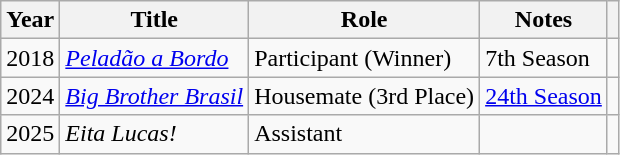<table class="wikitable">
<tr>
<th>Year</th>
<th>Title</th>
<th>Role</th>
<th>Notes</th>
<th></th>
</tr>
<tr>
<td>2018</td>
<td><em><a href='#'>Peladão a Bordo</a></em></td>
<td>Participant (Winner)</td>
<td>7th Season</td>
<td></td>
</tr>
<tr>
<td>2024</td>
<td><em><a href='#'>Big Brother Brasil</a></em></td>
<td>Housemate (3rd Place)</td>
<td><a href='#'>24th Season</a></td>
<td></td>
</tr>
<tr>
<td>2025</td>
<td><em>Eita Lucas!</em></td>
<td>Assistant</td>
<td></td>
<td></td>
</tr>
</table>
